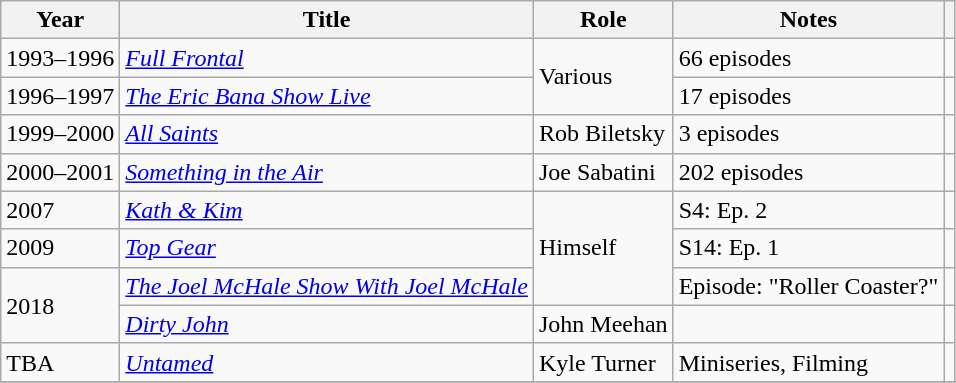<table class="wikitable sortable">
<tr>
<th>Year</th>
<th>Title</th>
<th>Role</th>
<th class="unsortable">Notes</th>
<th></th>
</tr>
<tr>
<td>1993–1996</td>
<td><em><a href='#'>Full Frontal</a></em></td>
<td rowspan="2">Various</td>
<td>66 episodes</td>
<td></td>
</tr>
<tr>
<td>1996–1997</td>
<td><em><a href='#'>The Eric Bana Show Live</a></em></td>
<td>17 episodes</td>
<td></td>
</tr>
<tr>
<td>1999–2000</td>
<td><em><a href='#'>All Saints</a></em></td>
<td>Rob Biletsky</td>
<td>3 episodes</td>
<td></td>
</tr>
<tr>
<td>2000–2001</td>
<td><em><a href='#'>Something in the Air</a></em></td>
<td>Joe Sabatini</td>
<td>202 episodes</td>
<td></td>
</tr>
<tr>
<td>2007</td>
<td><em><a href='#'>Kath & Kim</a></em></td>
<td rowspan="3">Himself</td>
<td>S4: Ep. 2</td>
<td></td>
</tr>
<tr>
<td>2009</td>
<td><em><a href='#'>Top Gear</a></em></td>
<td>S14: Ep. 1</td>
<td></td>
</tr>
<tr>
<td rowspan="2">2018</td>
<td><em><a href='#'>The Joel McHale Show With Joel McHale</a></em></td>
<td>Episode: "Roller Coaster?"</td>
<td></td>
</tr>
<tr>
<td><em><a href='#'>Dirty John</a></em></td>
<td>John Meehan</td>
<td></td>
<td></td>
</tr>
<tr>
<td>TBA</td>
<td><em><a href='#'>Untamed</a></em></td>
<td>Kyle Turner</td>
<td>Miniseries, Filming</td>
<td></td>
</tr>
<tr>
</tr>
</table>
